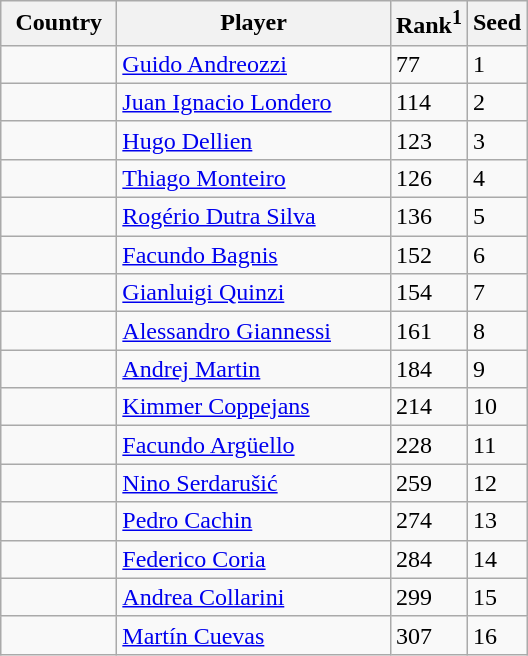<table class="sortable wikitable">
<tr>
<th width="70">Country</th>
<th width="175">Player</th>
<th>Rank<sup>1</sup></th>
<th>Seed</th>
</tr>
<tr>
<td></td>
<td><a href='#'>Guido Andreozzi</a></td>
<td>77</td>
<td>1</td>
</tr>
<tr>
<td></td>
<td><a href='#'>Juan Ignacio Londero</a></td>
<td>114</td>
<td>2</td>
</tr>
<tr>
<td></td>
<td><a href='#'>Hugo Dellien</a></td>
<td>123</td>
<td>3</td>
</tr>
<tr>
<td></td>
<td><a href='#'>Thiago Monteiro</a></td>
<td>126</td>
<td>4</td>
</tr>
<tr>
<td></td>
<td><a href='#'>Rogério Dutra Silva</a></td>
<td>136</td>
<td>5</td>
</tr>
<tr>
<td></td>
<td><a href='#'>Facundo Bagnis</a></td>
<td>152</td>
<td>6</td>
</tr>
<tr>
<td></td>
<td><a href='#'>Gianluigi Quinzi</a></td>
<td>154</td>
<td>7</td>
</tr>
<tr>
<td></td>
<td><a href='#'>Alessandro Giannessi</a></td>
<td>161</td>
<td>8</td>
</tr>
<tr>
<td></td>
<td><a href='#'>Andrej Martin</a></td>
<td>184</td>
<td>9</td>
</tr>
<tr>
<td></td>
<td><a href='#'>Kimmer Coppejans</a></td>
<td>214</td>
<td>10</td>
</tr>
<tr>
<td></td>
<td><a href='#'>Facundo Argüello</a></td>
<td>228</td>
<td>11</td>
</tr>
<tr>
<td></td>
<td><a href='#'>Nino Serdarušić</a></td>
<td>259</td>
<td>12</td>
</tr>
<tr>
<td></td>
<td><a href='#'>Pedro Cachin</a></td>
<td>274</td>
<td>13</td>
</tr>
<tr>
<td></td>
<td><a href='#'>Federico Coria</a></td>
<td>284</td>
<td>14</td>
</tr>
<tr>
<td></td>
<td><a href='#'>Andrea Collarini</a></td>
<td>299</td>
<td>15</td>
</tr>
<tr>
<td></td>
<td><a href='#'>Martín Cuevas</a></td>
<td>307</td>
<td>16</td>
</tr>
</table>
